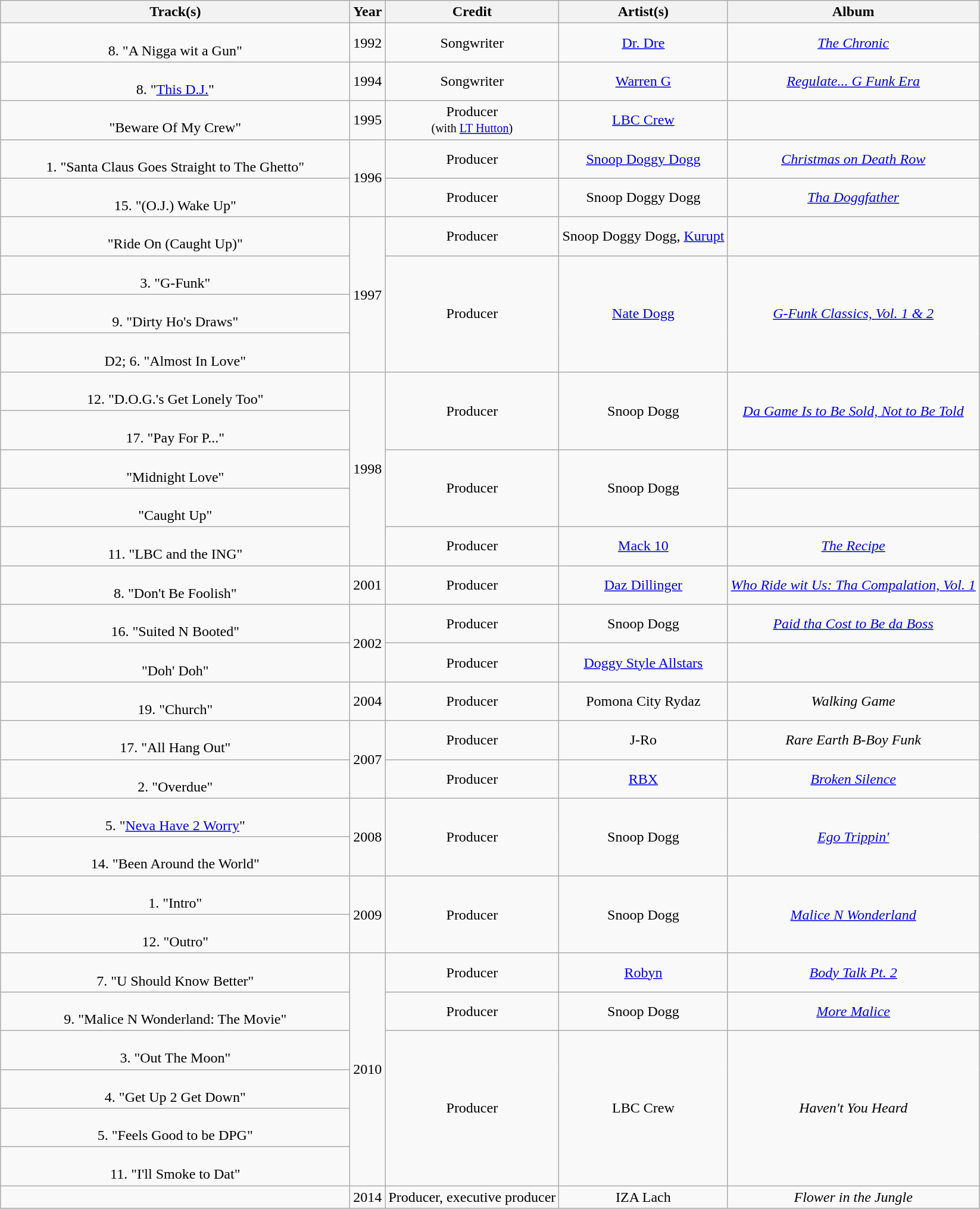<table class="wikitable plainrowheaders" style="text-align:center;">
<tr>
<th scope="col" style="width:24em;">Track(s)</th>
<th scope="col" style="width:1em;">Year</th>
<th scope="col">Credit</th>
<th scope="col">Artist(s)</th>
<th scope="col">Album</th>
</tr>
<tr>
<td><br>8. "A Nigga wit a Gun"</td>
<td>1992</td>
<td>Songwriter</td>
<td><a href='#'>Dr. Dre</a></td>
<td><em><a href='#'>The Chronic</a></em></td>
</tr>
<tr>
<td><br>8. "<a href='#'>This D.J.</a>"</td>
<td>1994</td>
<td>Songwriter</td>
<td><a href='#'>Warren G</a></td>
<td><em><a href='#'>Regulate... G Funk Era</a></em></td>
</tr>
<tr>
<td><br>"Beware Of My Crew"</td>
<td>1995</td>
<td>Producer <br><small>(with <a href='#'>LT Hutton</a>)<br></small></td>
<td><a href='#'>LBC Crew</a></td>
<td></td>
</tr>
<tr>
<td><br>1. "Santa Claus Goes Straight to The Ghetto"</td>
<td rowspan="2">1996</td>
<td>Producer</td>
<td><a href='#'>Snoop Doggy Dogg</a></td>
<td><em><a href='#'>Christmas on Death Row</a></em></td>
</tr>
<tr>
<td><br>15. "(O.J.) Wake Up"</td>
<td>Producer</td>
<td>Snoop Doggy Dogg</td>
<td><em><a href='#'>Tha Doggfather</a></em></td>
</tr>
<tr>
<td><br>"Ride On (Caught Up)"</td>
<td rowspan="4">1997</td>
<td>Producer</td>
<td>Snoop Doggy Dogg, <a href='#'>Kurupt</a></td>
<td></td>
</tr>
<tr>
<td><br>3. "G-Funk"<br></td>
<td rowspan="3">Producer <br></td>
<td rowspan="3"><a href='#'>Nate Dogg</a></td>
<td rowspan="3"><em><a href='#'>G-Funk Classics, Vol. 1 & 2</a></em></td>
</tr>
<tr>
<td><br>9. "Dirty Ho's Draws"<br></td>
</tr>
<tr>
<td><br>D2; 6. "Almost In Love"<br></td>
</tr>
<tr>
<td><br>12. "D.O.G.'s Get Lonely Too"</td>
<td rowspan="5">1998</td>
<td rowspan="2">Producer</td>
<td rowspan="2">Snoop Dogg</td>
<td rowspan="2"><em><a href='#'>Da Game Is to Be Sold, Not to Be Told</a></em></td>
</tr>
<tr>
<td><br>17. "Pay For P..."</td>
</tr>
<tr>
<td><br>"Midnight Love"</td>
<td rowspan="2">Producer</td>
<td rowspan="2">Snoop Dogg</td>
<td></td>
</tr>
<tr>
<td><br>"Caught Up"</td>
<td></td>
</tr>
<tr>
<td><br>11. "LBC and the ING" </td>
<td>Producer</td>
<td><a href='#'>Mack 10</a></td>
<td><em><a href='#'>The Recipe</a></em></td>
</tr>
<tr>
<td><br>8. "Don't Be Foolish"</td>
<td>2001</td>
<td>Producer</td>
<td><a href='#'>Daz Dillinger</a></td>
<td><em><a href='#'>Who Ride wit Us: Tha Compalation, Vol. 1</a></em></td>
</tr>
<tr>
<td><br>16. "Suited N Booted"</td>
<td rowspan="2">2002</td>
<td>Producer</td>
<td>Snoop Dogg</td>
<td><em><a href='#'>Paid tha Cost to Be da Boss</a></em></td>
</tr>
<tr>
<td><br>"Doh' Doh"</td>
<td>Producer</td>
<td><a href='#'>Doggy Style Allstars</a></td>
<td></td>
</tr>
<tr>
<td><br>19. "Church" </td>
<td>2004</td>
<td>Producer</td>
<td>Pomona City Rydaz</td>
<td><em>Walking Game</em></td>
</tr>
<tr>
<td><br>17. "All Hang Out"</td>
<td rowspan="2">2007</td>
<td>Producer</td>
<td>J-Ro</td>
<td><em>Rare Earth B-Boy Funk</em></td>
</tr>
<tr>
<td><br>2. "Overdue"</td>
<td>Producer</td>
<td><a href='#'>RBX</a></td>
<td><em><a href='#'>Broken Silence</a></em></td>
</tr>
<tr>
<td><br>5. "<a href='#'>Neva Have 2 Worry</a>"</td>
<td rowspan="2">2008</td>
<td rowspan="2">Producer <br></td>
<td rowspan="2">Snoop Dogg</td>
<td rowspan="2"><em><a href='#'>Ego Trippin'</a></em></td>
</tr>
<tr>
<td><br>14. "Been Around the World"</td>
</tr>
<tr>
<td><br>1. "Intro"</td>
<td rowspan="2">2009</td>
<td rowspan="2">Producer</td>
<td rowspan="2">Snoop Dogg</td>
<td rowspan="2"><em><a href='#'>Malice N Wonderland</a></em></td>
</tr>
<tr>
<td><br>12. "Outro"</td>
</tr>
<tr>
<td><br>7. "U Should Know Better" </td>
<td rowspan="6">2010</td>
<td>Producer</td>
<td><a href='#'>Robyn</a></td>
<td><em><a href='#'>Body Talk Pt. 2</a></em></td>
</tr>
<tr>
<td><br>9. "Malice N Wonderland: The Movie"</td>
<td>Producer</td>
<td>Snoop Dogg</td>
<td><em><a href='#'>More Malice</a></em></td>
</tr>
<tr>
<td><br>3. "Out The Moon" </td>
<td rowspan="4">Producer <br></td>
<td rowspan="4">LBC Crew</td>
<td rowspan="4"><em>Haven't You Heard</em></td>
</tr>
<tr>
<td><br>4. "Get Up 2 Get Down" </td>
</tr>
<tr>
<td><br>5. "Feels Good to be DPG"</td>
</tr>
<tr>
<td><br>11. "I'll Smoke to Dat"</td>
</tr>
<tr>
<td></td>
<td>2014</td>
<td>Producer, executive producer</td>
<td>IZA Lach</td>
<td><em>Flower in the Jungle</em></td>
</tr>
</table>
